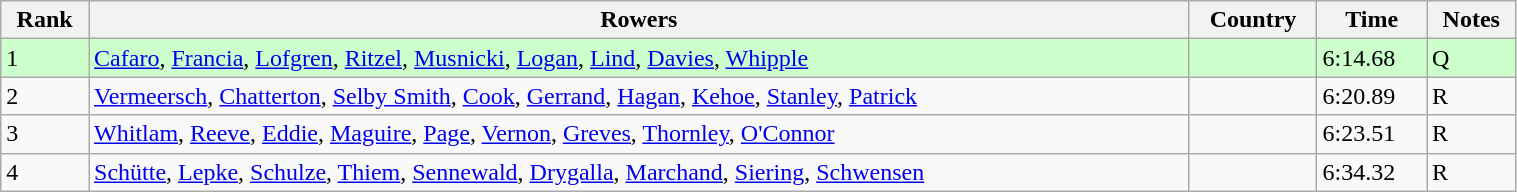<table class="wikitable sortable" width=80%>
<tr>
<th>Rank</th>
<th>Rowers</th>
<th>Country</th>
<th>Time</th>
<th>Notes</th>
</tr>
<tr bgcolor=ccffcc>
<td>1</td>
<td><a href='#'>Cafaro</a>, <a href='#'>Francia</a>, <a href='#'>Lofgren</a>, <a href='#'>Ritzel</a>, <a href='#'>Musnicki</a>, <a href='#'>Logan</a>, <a href='#'>Lind</a>, <a href='#'>Davies</a>, <a href='#'>Whipple</a></td>
<td></td>
<td>6:14.68</td>
<td>Q</td>
</tr>
<tr>
<td>2</td>
<td><a href='#'>Vermeersch</a>, <a href='#'>Chatterton</a>, <a href='#'>Selby Smith</a>, <a href='#'>Cook</a>, <a href='#'>Gerrand</a>, <a href='#'>Hagan</a>, <a href='#'>Kehoe</a>, <a href='#'>Stanley</a>, <a href='#'>Patrick</a></td>
<td></td>
<td>6:20.89</td>
<td>R</td>
</tr>
<tr>
<td>3</td>
<td><a href='#'>Whitlam</a>, <a href='#'>Reeve</a>, <a href='#'>Eddie</a>, <a href='#'>Maguire</a>, <a href='#'>Page</a>, <a href='#'>Vernon</a>, <a href='#'>Greves</a>, <a href='#'>Thornley</a>, <a href='#'>O'Connor</a></td>
<td></td>
<td>6:23.51</td>
<td>R</td>
</tr>
<tr>
<td>4</td>
<td><a href='#'>Schütte</a>, <a href='#'>Lepke</a>, <a href='#'>Schulze</a>, <a href='#'>Thiem</a>, <a href='#'>Sennewald</a>, <a href='#'>Drygalla</a>, <a href='#'>Marchand</a>, <a href='#'>Siering</a>, <a href='#'>Schwensen</a></td>
<td></td>
<td>6:34.32</td>
<td>R</td>
</tr>
</table>
